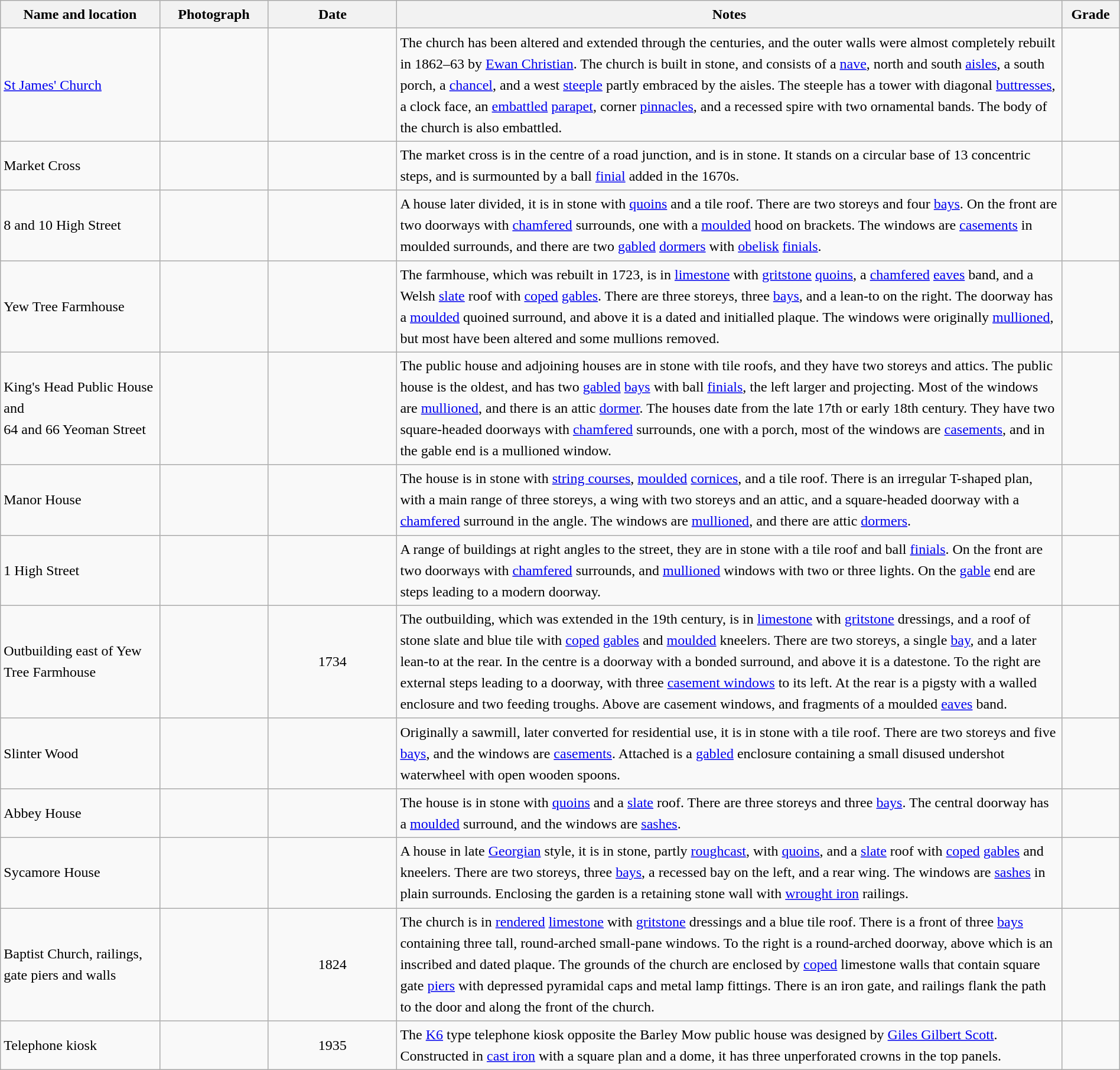<table class="wikitable sortable plainrowheaders" style="width:100%; border:0; text-align:left; line-height:150%;">
<tr>
<th scope="col"  style="width:150px">Name and location</th>
<th scope="col"  style="width:100px" class="unsortable">Photograph</th>
<th scope="col"  style="width:120px">Date</th>
<th scope="col"  style="width:650px" class="unsortable">Notes</th>
<th scope="col"  style="width:50px">Grade</th>
</tr>
<tr>
<td><a href='#'>St James' Church</a><br><small></small></td>
<td></td>
<td align="center"></td>
<td>The church has been altered and extended through the centuries, and the outer walls were almost completely rebuilt in 1862–63 by <a href='#'>Ewan Christian</a>.  The church is built in stone, and consists of a <a href='#'>nave</a>, north and south <a href='#'>aisles</a>, a south porch, a <a href='#'>chancel</a>, and a west <a href='#'>steeple</a> partly embraced by the aisles.  The steeple has a tower with diagonal <a href='#'>buttresses</a>, a clock face, an <a href='#'>embattled</a> <a href='#'>parapet</a>, corner <a href='#'>pinnacles</a>, and a recessed spire with two ornamental bands.  The body of the church is also embattled.</td>
<td align="center" ></td>
</tr>
<tr>
<td>Market Cross<br><small></small></td>
<td></td>
<td align="center"></td>
<td>The market cross is in the centre of a road junction, and is in stone.  It stands on a circular base of 13 concentric steps, and is surmounted by a ball <a href='#'>finial</a> added in the 1670s.</td>
<td align="center" ></td>
</tr>
<tr>
<td>8 and 10 High Street<br><small></small></td>
<td></td>
<td align="center"></td>
<td>A house later divided, it is in stone with <a href='#'>quoins</a> and a tile roof.  There are two storeys and four <a href='#'>bays</a>.  On the front are two doorways with <a href='#'>chamfered</a> surrounds, one with a <a href='#'>moulded</a> hood on brackets.  The windows are <a href='#'>casements</a> in moulded surrounds, and there are two <a href='#'>gabled</a> <a href='#'>dormers</a> with <a href='#'>obelisk</a> <a href='#'>finials</a>.</td>
<td align="center" ></td>
</tr>
<tr>
<td>Yew Tree Farmhouse<br><small></small></td>
<td></td>
<td align="center"></td>
<td>The farmhouse, which was rebuilt in 1723, is in <a href='#'>limestone</a> with <a href='#'>gritstone</a> <a href='#'>quoins</a>, a <a href='#'>chamfered</a> <a href='#'>eaves</a> band, and a Welsh <a href='#'>slate</a> roof with <a href='#'>coped</a> <a href='#'>gables</a>.  There are three storeys, three <a href='#'>bays</a>, and a lean-to on the right.  The doorway has a <a href='#'>moulded</a> quoined surround, and above it is a dated and initialled plaque.  The windows were originally <a href='#'>mullioned</a>, but most have been altered and some mullions removed.</td>
<td align="center" ></td>
</tr>
<tr>
<td>King's Head Public House and<br>64 and 66 Yeoman Street<br><small></small></td>
<td></td>
<td align="center"></td>
<td>The public house and adjoining houses are in stone with tile roofs, and they have two storeys and attics.  The public house is the oldest, and has two <a href='#'>gabled</a> <a href='#'>bays</a> with ball <a href='#'>finials</a>, the left larger and projecting.  Most of the windows are <a href='#'>mullioned</a>, and there is an attic <a href='#'>dormer</a>.  The houses date from the late 17th or early 18th century.  They have two square-headed doorways with <a href='#'>chamfered</a> surrounds, one with a porch, most of the windows are <a href='#'>casements</a>, and in the gable end is a mullioned window.</td>
<td align="center" ></td>
</tr>
<tr>
<td>Manor House<br><small></small></td>
<td></td>
<td align="center"></td>
<td>The house is in stone with <a href='#'>string courses</a>, <a href='#'>moulded</a> <a href='#'>cornices</a>, and a tile roof.  There is an irregular T-shaped plan, with a main range of three storeys, a wing with two storeys and an attic, and a square-headed doorway with a <a href='#'>chamfered</a> surround in the angle.  The windows are <a href='#'>mullioned</a>, and there are attic <a href='#'>dormers</a>.</td>
<td align="center" ></td>
</tr>
<tr>
<td>1 High Street<br><small></small></td>
<td></td>
<td align="center"></td>
<td>A range of buildings at right angles to the street, they are in stone with a tile roof and ball <a href='#'>finials</a>.  On the front are two doorways with <a href='#'>chamfered</a> surrounds, and <a href='#'>mullioned</a> windows with two or three lights.  On the <a href='#'>gable</a> end are steps leading to a modern doorway.</td>
<td align="center" ></td>
</tr>
<tr>
<td>Outbuilding east of Yew Tree Farmhouse<br><small></small></td>
<td></td>
<td align="center">1734</td>
<td>The outbuilding, which was extended in the 19th century, is in <a href='#'>limestone</a> with <a href='#'>gritstone</a> dressings, and a roof of stone slate and blue tile with <a href='#'>coped</a> <a href='#'>gables</a> and <a href='#'>moulded</a> kneelers.  There are two storeys, a single <a href='#'>bay</a>, and a later lean-to at the rear.  In the centre is a doorway with a bonded surround, and above it is a datestone.  To the right are external steps leading to a doorway, with three <a href='#'>casement windows</a> to its left.  At the rear is a pigsty with a walled enclosure and two feeding troughs.  Above are casement windows, and fragments of a moulded <a href='#'>eaves</a> band.</td>
<td align="center" ></td>
</tr>
<tr>
<td>Slinter Wood<br><small></small></td>
<td></td>
<td align="center"></td>
<td>Originally a sawmill, later converted for residential use, it is in stone with a tile roof.  There are two storeys and five <a href='#'>bays</a>, and the windows are <a href='#'>casements</a>.  Attached is a <a href='#'>gabled</a> enclosure containing a small disused undershot waterwheel with open wooden spoons.</td>
<td align="center" ></td>
</tr>
<tr>
<td>Abbey House<br><small></small></td>
<td></td>
<td align="center"></td>
<td>The house is in stone with <a href='#'>quoins</a> and a <a href='#'>slate</a> roof.  There are three storeys and three <a href='#'>bays</a>.  The central doorway has a <a href='#'>moulded</a> surround, and the windows are <a href='#'>sashes</a>.</td>
<td align="center" ></td>
</tr>
<tr>
<td>Sycamore House<br><small></small></td>
<td></td>
<td align="center"></td>
<td>A house in late <a href='#'>Georgian</a> style, it is in stone, partly <a href='#'>roughcast</a>, with <a href='#'>quoins</a>, and a <a href='#'>slate</a> roof with <a href='#'>coped</a> <a href='#'>gables</a> and kneelers.  There are two storeys, three <a href='#'>bays</a>, a recessed bay on the left, and a rear wing.  The windows are <a href='#'>sashes</a> in plain surrounds.  Enclosing the garden is a retaining stone wall with <a href='#'>wrought iron</a> railings.</td>
<td align="center" ></td>
</tr>
<tr>
<td>Baptist Church, railings, gate piers and walls<br><small></small></td>
<td></td>
<td align="center">1824</td>
<td>The church is in <a href='#'>rendered</a> <a href='#'>limestone</a> with <a href='#'>gritstone</a> dressings and a blue tile roof.  There is a front of three <a href='#'>bays</a> containing three tall, round-arched small-pane windows.  To the right is a round-arched doorway, above which is an inscribed and dated plaque.  The grounds of the church are enclosed by <a href='#'>coped</a> limestone walls that contain square gate <a href='#'>piers</a> with depressed pyramidal caps and metal lamp fittings.  There is an iron gate, and railings flank the path to the door and along the front of the church.</td>
<td align="center" ></td>
</tr>
<tr>
<td>Telephone kiosk<br><small></small></td>
<td></td>
<td align="center">1935</td>
<td>The <a href='#'>K6</a> type telephone kiosk opposite the Barley Mow public house was designed by <a href='#'>Giles Gilbert Scott</a>.  Constructed in <a href='#'>cast iron</a> with a square plan and a dome, it has three unperforated crowns in the top panels.</td>
<td align="center" ></td>
</tr>
<tr>
</tr>
</table>
